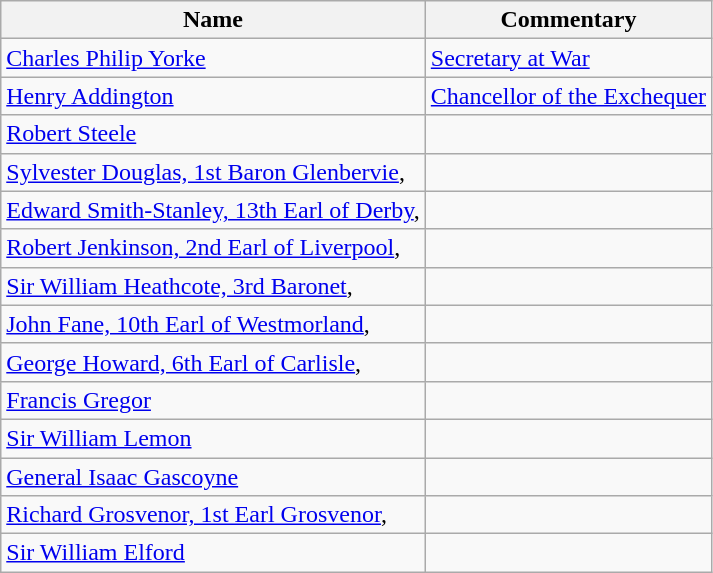<table class="wikitable">
<tr>
<th>Name</th>
<th>Commentary</th>
</tr>
<tr>
<td><a href='#'>Charles Philip Yorke</a> </td>
<td><a href='#'>Secretary at War</a></td>
</tr>
<tr>
<td><a href='#'>Henry Addington</a> </td>
<td><a href='#'>Chancellor of the Exchequer</a></td>
</tr>
<tr>
<td><a href='#'>Robert Steele</a> </td>
<td></td>
</tr>
<tr>
<td><a href='#'>Sylvester Douglas, 1st Baron Glenbervie</a>, </td>
<td></td>
</tr>
<tr>
<td><a href='#'>Edward Smith-Stanley, 13th Earl of Derby</a>, </td>
<td></td>
</tr>
<tr>
<td><a href='#'>Robert Jenkinson, 2nd Earl of Liverpool</a>, </td>
<td></td>
</tr>
<tr>
<td><a href='#'>Sir William Heathcote, 3rd Baronet</a>, </td>
<td></td>
</tr>
<tr>
<td><a href='#'>John Fane, 10th Earl of Westmorland</a>, </td>
<td></td>
</tr>
<tr>
<td><a href='#'>George Howard, 6th Earl of Carlisle</a>, </td>
<td></td>
</tr>
<tr>
<td><a href='#'>Francis Gregor</a> </td>
<td></td>
</tr>
<tr>
<td><a href='#'>Sir William Lemon</a> </td>
<td></td>
</tr>
<tr>
<td><a href='#'>General Isaac Gascoyne</a> </td>
<td></td>
</tr>
<tr>
<td><a href='#'>Richard Grosvenor, 1st Earl Grosvenor</a>, </td>
<td></td>
</tr>
<tr>
<td><a href='#'>Sir William Elford</a> </td>
<td></td>
</tr>
</table>
